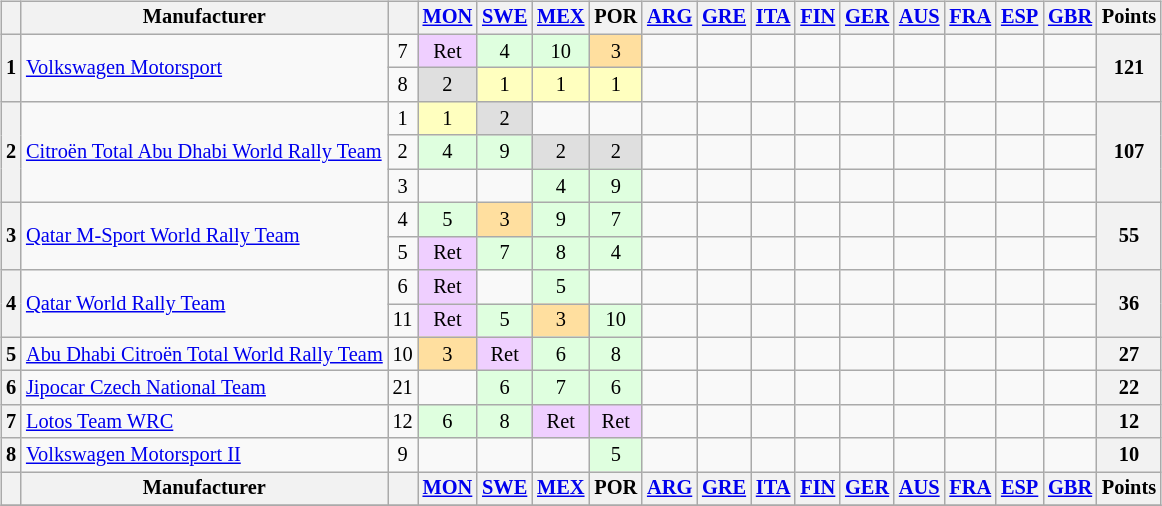<table>
<tr>
<td><br><table class="wikitable" style="font-size: 85%; text-align: center;">
<tr valign="top">
<th valign="middle"></th>
<th valign="middle">Manufacturer</th>
<th valign="middle"></th>
<th><a href='#'>MON</a><br></th>
<th><a href='#'>SWE</a><br></th>
<th><a href='#'>MEX</a><br></th>
<th>POR<br></th>
<th><a href='#'>ARG</a><br></th>
<th><a href='#'>GRE</a><br></th>
<th><a href='#'>ITA</a><br></th>
<th><a href='#'>FIN</a><br></th>
<th><a href='#'>GER</a><br></th>
<th><a href='#'>AUS</a><br></th>
<th><a href='#'>FRA</a><br></th>
<th><a href='#'>ESP</a><br></th>
<th><a href='#'>GBR</a><br></th>
<th valign="middle">Points</th>
</tr>
<tr>
<th rowspan="2">1</th>
<td align="left" rowspan="2"> <a href='#'>Volkswagen Motorsport</a></td>
<td>7</td>
<td style="background:#efcfff;">Ret</td>
<td style="background:#dfffdf;">4</td>
<td style="background:#dfffdf;">10</td>
<td style="background:#ffdf9f;">3</td>
<td></td>
<td></td>
<td></td>
<td></td>
<td></td>
<td></td>
<td></td>
<td></td>
<td></td>
<th align="right" rowspan="2">121</th>
</tr>
<tr>
<td>8</td>
<td style="background:#dfdfdf;">2</td>
<td style="background:#ffffbf;">1</td>
<td style="background:#ffffbf;">1</td>
<td style="background:#ffffbf;">1</td>
<td></td>
<td></td>
<td></td>
<td></td>
<td></td>
<td></td>
<td></td>
<td></td>
<td></td>
</tr>
<tr>
<th rowspan="3">2</th>
<td align="left" rowspan="3"> <a href='#'>Citroën Total Abu Dhabi World Rally Team</a></td>
<td>1</td>
<td style="background:#ffffbf;">1</td>
<td style="background:#dfdfdf;">2</td>
<td></td>
<td></td>
<td></td>
<td></td>
<td></td>
<td></td>
<td></td>
<td></td>
<td></td>
<td></td>
<td></td>
<th align="right" rowspan="3">107</th>
</tr>
<tr>
<td>2</td>
<td style="background:#dfffdf;">4</td>
<td style="background:#dfffdf;">9</td>
<td style="background:#dfdfdf;">2</td>
<td style="background:#dfdfdf;">2</td>
<td></td>
<td></td>
<td></td>
<td></td>
<td></td>
<td></td>
<td></td>
<td></td>
<td></td>
</tr>
<tr>
<td>3</td>
<td></td>
<td></td>
<td style="background:#dfffdf;">4</td>
<td style="background:#dfffdf;">9</td>
<td></td>
<td></td>
<td></td>
<td></td>
<td></td>
<td></td>
<td></td>
<td></td>
<td></td>
</tr>
<tr>
<th rowspan="2">3</th>
<td align="left" rowspan="2"> <a href='#'>Qatar M-Sport World Rally Team</a></td>
<td>4</td>
<td style="background:#dfffdf;">5</td>
<td style="background:#ffdf9f;">3</td>
<td style="background:#dfffdf;">9</td>
<td style="background:#dfffdf;">7</td>
<td></td>
<td></td>
<td></td>
<td></td>
<td></td>
<td></td>
<td></td>
<td></td>
<td></td>
<th align="right" rowspan="2">55</th>
</tr>
<tr>
<td>5</td>
<td style="background:#efcfff;">Ret</td>
<td style="background:#dfffdf;">7</td>
<td style="background:#dfffdf;">8</td>
<td style="background:#dfffdf;">4</td>
<td></td>
<td></td>
<td></td>
<td></td>
<td></td>
<td></td>
<td></td>
<td></td>
<td></td>
</tr>
<tr>
<th rowspan="2">4</th>
<td align="left" rowspan="2"> <a href='#'>Qatar World Rally Team</a></td>
<td>6</td>
<td style="background:#efcfff;">Ret</td>
<td></td>
<td style="background:#dfffdf;">5</td>
<td></td>
<td></td>
<td></td>
<td></td>
<td></td>
<td></td>
<td></td>
<td></td>
<td></td>
<td></td>
<th align="right" rowspan="2">36</th>
</tr>
<tr>
<td>11</td>
<td style="background:#efcfff;">Ret</td>
<td style="background:#dfffdf;">5</td>
<td style="background:#ffdf9f;">3</td>
<td style="background:#dfffdf;">10</td>
<td></td>
<td></td>
<td></td>
<td></td>
<td></td>
<td></td>
<td></td>
<td></td>
<td></td>
</tr>
<tr>
<th>5</th>
<td align="left"> <a href='#'>Abu Dhabi Citroën Total World Rally Team</a></td>
<td>10</td>
<td style="background:#ffdf9f;">3</td>
<td style="background:#efcfff;">Ret</td>
<td style="background:#dfffdf;">6</td>
<td style="background:#dfffdf;">8</td>
<td></td>
<td></td>
<td></td>
<td></td>
<td></td>
<td></td>
<td></td>
<td></td>
<td></td>
<th align="right">27</th>
</tr>
<tr>
<th>6</th>
<td align="left"> <a href='#'>Jipocar Czech National Team</a></td>
<td>21</td>
<td></td>
<td style="background:#dfffdf;">6</td>
<td style="background:#dfffdf;">7</td>
<td style="background:#dfffdf;">6</td>
<td></td>
<td></td>
<td></td>
<td></td>
<td></td>
<td></td>
<td></td>
<td></td>
<td></td>
<th align="right">22</th>
</tr>
<tr>
<th>7</th>
<td align="left"> <a href='#'>Lotos Team WRC</a></td>
<td>12</td>
<td style="background:#dfffdf;">6</td>
<td style="background:#dfffdf;">8</td>
<td style="background:#efcfff;">Ret</td>
<td style="background:#efcfff;">Ret</td>
<td></td>
<td></td>
<td></td>
<td></td>
<td></td>
<td></td>
<td></td>
<td></td>
<td></td>
<th align="right">12</th>
</tr>
<tr>
<th>8</th>
<td align="left"> <a href='#'>Volkswagen Motorsport II</a></td>
<td>9</td>
<td></td>
<td></td>
<td></td>
<td style="background:#dfffdf;">5</td>
<td></td>
<td></td>
<td></td>
<td></td>
<td></td>
<td></td>
<td></td>
<td></td>
<td></td>
<th align="right">10</th>
</tr>
<tr valign="top">
<th valign="middle"></th>
<th valign="middle">Manufacturer</th>
<th valign="middle"></th>
<th><a href='#'>MON</a><br></th>
<th><a href='#'>SWE</a><br></th>
<th><a href='#'>MEX</a><br></th>
<th>POR<br></th>
<th><a href='#'>ARG</a><br></th>
<th><a href='#'>GRE</a><br></th>
<th><a href='#'>ITA</a><br></th>
<th><a href='#'>FIN</a><br></th>
<th><a href='#'>GER</a><br></th>
<th><a href='#'>AUS</a><br></th>
<th><a href='#'>FRA</a><br></th>
<th><a href='#'>ESP</a><br></th>
<th><a href='#'>GBR</a><br></th>
<th valign="middle">Points</th>
</tr>
<tr>
</tr>
</table>
</td>
<td valign="top"><br></td>
</tr>
</table>
